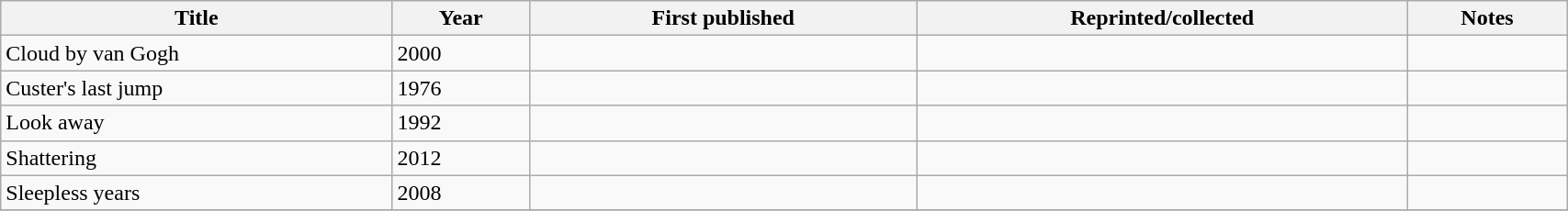<table class='wikitable sortable' width='90%'>
<tr>
<th width=25%>Title</th>
<th>Year</th>
<th>First published</th>
<th>Reprinted/collected</th>
<th>Notes</th>
</tr>
<tr>
<td>Cloud by van Gogh</td>
<td>2000</td>
<td></td>
<td></td>
<td></td>
</tr>
<tr>
<td>Custer's last jump</td>
<td>1976</td>
<td></td>
<td></td>
<td></td>
</tr>
<tr>
<td>Look away</td>
<td>1992</td>
<td></td>
<td></td>
<td></td>
</tr>
<tr>
<td>Shattering</td>
<td>2012</td>
<td></td>
<td></td>
<td></td>
</tr>
<tr>
<td>Sleepless years</td>
<td>2008</td>
<td></td>
<td></td>
<td></td>
</tr>
<tr>
</tr>
</table>
